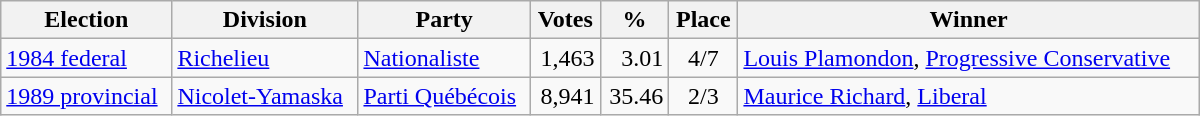<table class="wikitable" width="800">
<tr>
<th align="left">Election</th>
<th align="left">Division</th>
<th align="left">Party</th>
<th align="right">Votes</th>
<th align="right">%</th>
<th align="center">Place</th>
<th align="center">Winner</th>
</tr>
<tr>
<td align="left"><a href='#'>1984 federal</a></td>
<td align="left"><a href='#'>Richelieu</a></td>
<td align="left"><a href='#'>Nationaliste</a></td>
<td align="right">1,463</td>
<td align="right">3.01</td>
<td align="center">4/7</td>
<td align="left"><a href='#'>Louis Plamondon</a>, <a href='#'>Progressive Conservative</a></td>
</tr>
<tr>
<td align="left"><a href='#'>1989 provincial</a></td>
<td align="left"><a href='#'>Nicolet-Yamaska</a></td>
<td align="left"><a href='#'>Parti Québécois</a></td>
<td align="right">8,941</td>
<td align="right">35.46</td>
<td align="center">2/3</td>
<td align="left"><a href='#'>Maurice Richard</a>, <a href='#'>Liberal</a></td>
</tr>
</table>
